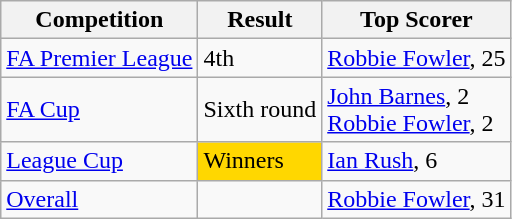<table class="wikitable">
<tr>
<th>Competition</th>
<th>Result</th>
<th>Top Scorer</th>
</tr>
<tr>
<td><a href='#'>FA Premier League</a></td>
<td>4th</td>
<td> <a href='#'>Robbie Fowler</a>, 25</td>
</tr>
<tr>
<td><a href='#'>FA Cup</a></td>
<td>Sixth round</td>
<td> <a href='#'>John Barnes</a>, 2<br>  <a href='#'>Robbie Fowler</a>, 2</td>
</tr>
<tr>
<td><a href='#'>League Cup</a></td>
<td style="background:gold;">Winners</td>
<td> <a href='#'>Ian Rush</a>, 6</td>
</tr>
<tr>
<td><a href='#'>Overall</a></td>
<td></td>
<td> <a href='#'>Robbie Fowler</a>, 31</td>
</tr>
</table>
